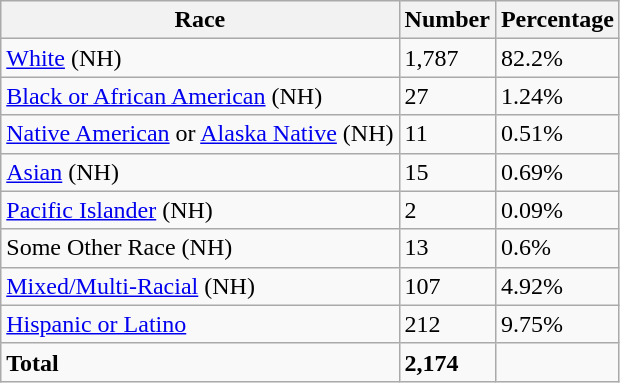<table class="wikitable">
<tr>
<th>Race</th>
<th>Number</th>
<th>Percentage</th>
</tr>
<tr>
<td><a href='#'>White</a> (NH)</td>
<td>1,787</td>
<td>82.2%</td>
</tr>
<tr>
<td><a href='#'>Black or African American</a> (NH)</td>
<td>27</td>
<td>1.24%</td>
</tr>
<tr>
<td><a href='#'>Native American</a> or <a href='#'>Alaska Native</a> (NH)</td>
<td>11</td>
<td>0.51%</td>
</tr>
<tr>
<td><a href='#'>Asian</a> (NH)</td>
<td>15</td>
<td>0.69%</td>
</tr>
<tr>
<td><a href='#'>Pacific Islander</a> (NH)</td>
<td>2</td>
<td>0.09%</td>
</tr>
<tr>
<td>Some Other Race (NH)</td>
<td>13</td>
<td>0.6%</td>
</tr>
<tr>
<td><a href='#'>Mixed/Multi-Racial</a> (NH)</td>
<td>107</td>
<td>4.92%</td>
</tr>
<tr>
<td><a href='#'>Hispanic or Latino</a></td>
<td>212</td>
<td>9.75%</td>
</tr>
<tr>
<td><strong>Total</strong></td>
<td><strong>2,174</strong></td>
<td></td>
</tr>
</table>
